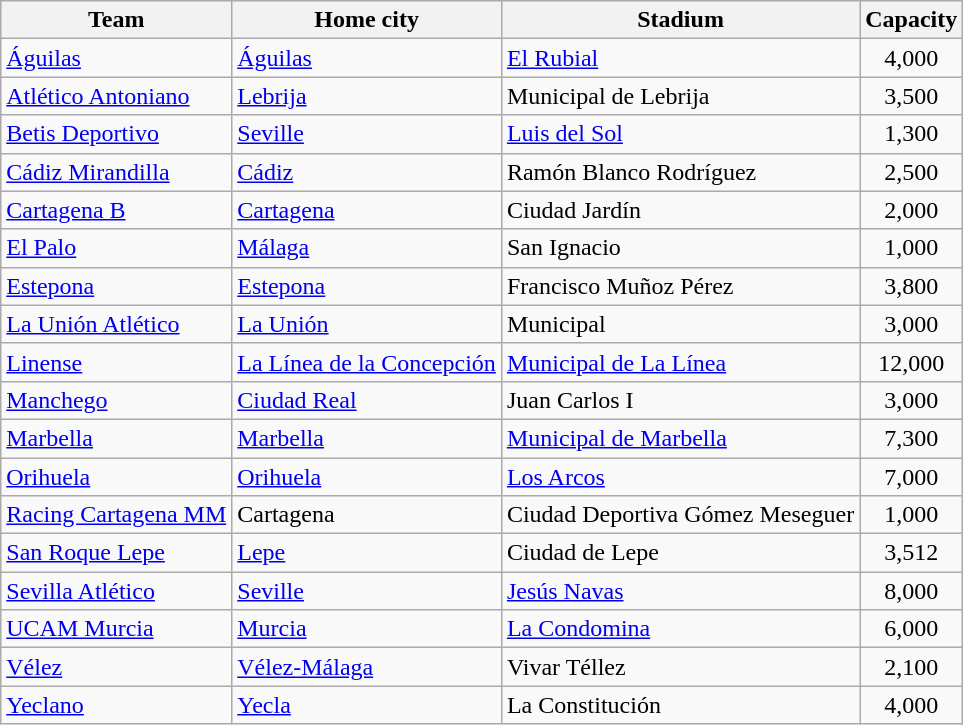<table class="wikitable sortable">
<tr>
<th>Team</th>
<th>Home city</th>
<th>Stadium</th>
<th>Capacity</th>
</tr>
<tr>
<td><a href='#'>Águilas</a></td>
<td><a href='#'>Águilas</a></td>
<td><a href='#'>El Rubial</a></td>
<td align=center>4,000</td>
</tr>
<tr>
<td><a href='#'>Atlético Antoniano</a></td>
<td><a href='#'>Lebrija</a></td>
<td>Municipal de Lebrija</td>
<td align=center>3,500</td>
</tr>
<tr>
<td><a href='#'>Betis Deportivo</a></td>
<td><a href='#'>Seville</a></td>
<td><a href='#'>Luis del Sol</a></td>
<td align=center>1,300</td>
</tr>
<tr>
<td><a href='#'>Cádiz Mirandilla</a></td>
<td><a href='#'>Cádiz</a></td>
<td>Ramón Blanco Rodríguez</td>
<td align=center>2,500</td>
</tr>
<tr>
<td><a href='#'>Cartagena B</a></td>
<td><a href='#'>Cartagena</a></td>
<td>Ciudad Jardín</td>
<td align=center>2,000</td>
</tr>
<tr>
<td><a href='#'>El Palo</a></td>
<td><a href='#'>Málaga</a></td>
<td>San Ignacio</td>
<td align=center>1,000</td>
</tr>
<tr>
<td><a href='#'>Estepona</a></td>
<td><a href='#'>Estepona</a></td>
<td>Francisco Muñoz Pérez</td>
<td align=center>3,800</td>
</tr>
<tr>
<td><a href='#'>La Unión Atlético</a></td>
<td><a href='#'>La Unión</a></td>
<td>Municipal</td>
<td align=center>3,000</td>
</tr>
<tr>
<td><a href='#'>Linense</a></td>
<td><a href='#'>La Línea de la Concepción</a></td>
<td><a href='#'>Municipal de La Línea</a></td>
<td align=center>12,000</td>
</tr>
<tr>
<td><a href='#'>Manchego</a></td>
<td><a href='#'>Ciudad Real</a></td>
<td>Juan Carlos I</td>
<td align=center>3,000</td>
</tr>
<tr>
<td><a href='#'>Marbella</a></td>
<td><a href='#'>Marbella</a></td>
<td><a href='#'>Municipal de Marbella</a></td>
<td align=center>7,300</td>
</tr>
<tr>
<td><a href='#'>Orihuela</a></td>
<td><a href='#'>Orihuela</a></td>
<td><a href='#'>Los Arcos</a></td>
<td align=center>7,000</td>
</tr>
<tr>
<td><a href='#'>Racing Cartagena MM</a></td>
<td>Cartagena</td>
<td>Ciudad Deportiva Gómez Meseguer</td>
<td align=center>1,000</td>
</tr>
<tr>
<td><a href='#'>San Roque Lepe</a></td>
<td><a href='#'>Lepe</a></td>
<td>Ciudad de Lepe</td>
<td align=center>3,512</td>
</tr>
<tr>
<td><a href='#'>Sevilla Atlético</a></td>
<td><a href='#'>Seville</a></td>
<td><a href='#'>Jesús Navas</a></td>
<td align=center>8,000</td>
</tr>
<tr>
<td><a href='#'>UCAM Murcia</a></td>
<td><a href='#'>Murcia</a></td>
<td><a href='#'>La Condomina</a></td>
<td align=center>6,000</td>
</tr>
<tr>
<td><a href='#'>Vélez</a></td>
<td><a href='#'>Vélez-Málaga</a></td>
<td>Vivar Téllez</td>
<td align=center>2,100</td>
</tr>
<tr>
<td><a href='#'>Yeclano</a></td>
<td><a href='#'>Yecla</a></td>
<td>La Constitución</td>
<td align=center>4,000</td>
</tr>
</table>
